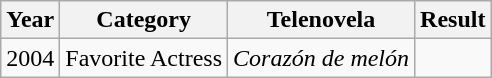<table class="wikitable">
<tr>
<th>Year</th>
<th>Category</th>
<th>Telenovela</th>
<th>Result</th>
</tr>
<tr>
<td>2004</td>
<td>Favorite Actress</td>
<td><em>Corazón de melón</em></td>
<td></td>
</tr>
</table>
